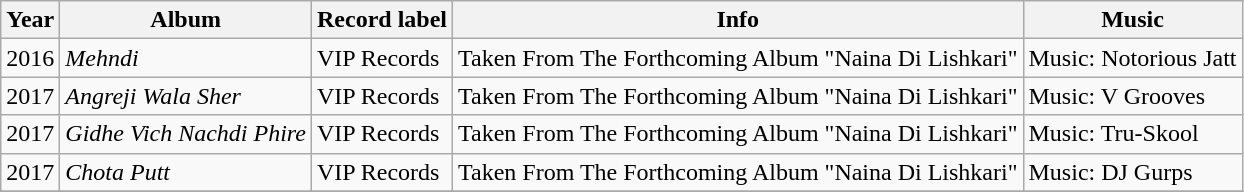<table class=wikitable>
<tr>
<th>Year</th>
<th>Album</th>
<th>Record label</th>
<th>Info</th>
<th>Music</th>
</tr>
<tr>
<td>2016</td>
<td><em>Mehndi</em></td>
<td>VIP Records</td>
<td>Taken From The Forthcoming Album "Naina Di Lishkari"</td>
<td>Music: Notorious Jatt</td>
</tr>
<tr>
<td>2017</td>
<td><em>Angreji Wala Sher</em></td>
<td>VIP Records</td>
<td>Taken From The Forthcoming Album "Naina Di Lishkari"</td>
<td>Music: V Grooves</td>
</tr>
<tr>
<td>2017</td>
<td><em>Gidhe Vich Nachdi Phire</em></td>
<td>VIP Records</td>
<td>Taken From The Forthcoming Album "Naina Di Lishkari"</td>
<td>Music: Tru-Skool</td>
</tr>
<tr>
<td>2017</td>
<td><em>Chota Putt</em></td>
<td>VIP Records</td>
<td>Taken From The Forthcoming Album "Naina Di Lishkari"</td>
<td>Music: DJ Gurps</td>
</tr>
<tr>
</tr>
</table>
